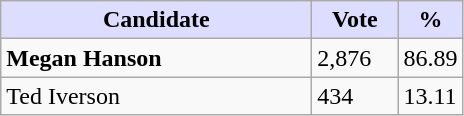<table class="wikitable">
<tr>
<th style="background:#ddf; width:200px;">Candidate</th>
<th style="background:#ddf; width:50px;">Vote</th>
<th style="background:#ddf; width:30px;">%</th>
</tr>
<tr>
<td><strong>Megan Hanson</strong></td>
<td>2,876</td>
<td>86.89</td>
</tr>
<tr>
<td>Ted Iverson</td>
<td>434</td>
<td>13.11</td>
</tr>
</table>
